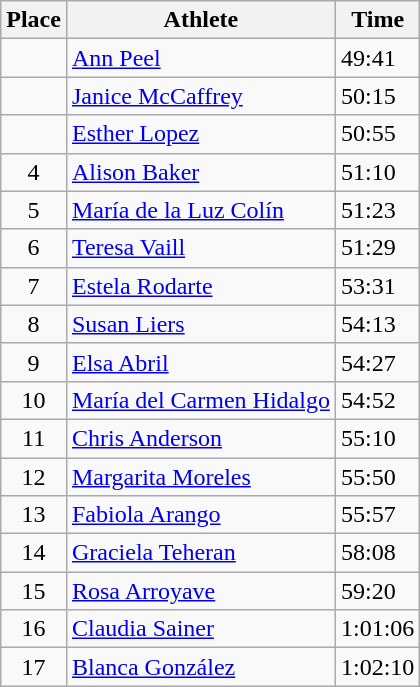<table class=wikitable>
<tr>
<th>Place</th>
<th>Athlete</th>
<th>Time</th>
</tr>
<tr>
<td align=center></td>
<td><a href='#'>Ann Peel</a> </td>
<td>49:41</td>
</tr>
<tr>
<td align=center></td>
<td><a href='#'>Janice McCaffrey</a> </td>
<td>50:15</td>
</tr>
<tr>
<td align=center></td>
<td><a href='#'>Esther Lopez</a> </td>
<td>50:55</td>
</tr>
<tr>
<td align=center>4</td>
<td><a href='#'>Alison Baker</a> </td>
<td>51:10</td>
</tr>
<tr>
<td align=center>5</td>
<td><a href='#'>María de la Luz Colín</a> </td>
<td>51:23</td>
</tr>
<tr>
<td align=center>6</td>
<td><a href='#'>Teresa Vaill</a> </td>
<td>51:29</td>
</tr>
<tr>
<td align=center>7</td>
<td><a href='#'>Estela Rodarte</a> </td>
<td>53:31</td>
</tr>
<tr>
<td align=center>8</td>
<td><a href='#'>Susan Liers</a> </td>
<td>54:13</td>
</tr>
<tr>
<td align=center>9</td>
<td><a href='#'>Elsa Abril</a> </td>
<td>54:27</td>
</tr>
<tr>
<td align=center>10</td>
<td><a href='#'>María del Carmen Hidalgo</a> </td>
<td>54:52</td>
</tr>
<tr>
<td align=center>11</td>
<td><a href='#'>Chris Anderson</a> </td>
<td>55:10</td>
</tr>
<tr>
<td align=center>12</td>
<td><a href='#'>Margarita Moreles</a> </td>
<td>55:50</td>
</tr>
<tr>
<td align=center>13</td>
<td><a href='#'>Fabiola Arango</a> </td>
<td>55:57</td>
</tr>
<tr>
<td align=center>14</td>
<td><a href='#'>Graciela Teheran</a> </td>
<td>58:08</td>
</tr>
<tr>
<td align=center>15</td>
<td><a href='#'>Rosa Arroyave</a> </td>
<td>59:20</td>
</tr>
<tr>
<td align=center>16</td>
<td><a href='#'>Claudia Sainer</a> </td>
<td>1:01:06</td>
</tr>
<tr>
<td align=center>17</td>
<td><a href='#'>Blanca González</a> </td>
<td>1:02:10</td>
</tr>
</table>
